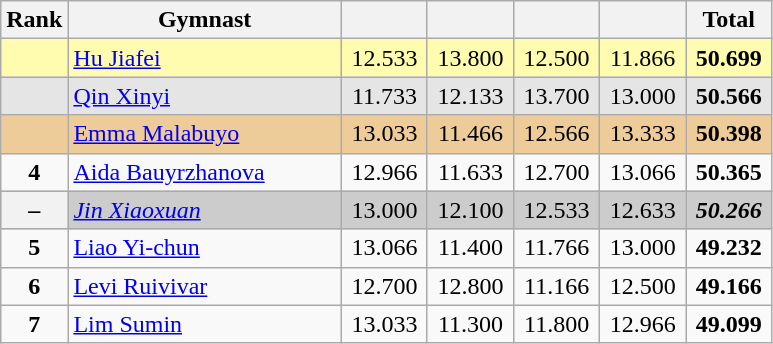<table class="wikitable sortable" style="text-align:center; font-size:100%">
<tr>
<th scope="col" style="width:15px;">Rank</th>
<th scope="col" style="width:175px;">Gymnast</th>
<th scope="col" style="width:50px;"></th>
<th scope="col" style="width:50px;"></th>
<th scope="col" style="width:50px;"></th>
<th scope="col" style="width:50px;"></th>
<th scope="col" style="width:50px;">Total</th>
</tr>
<tr style="background:#fffcaf;">
<td style="text-align:center" scope="row"><strong></strong></td>
<td style="text-align:left;"> <a href='#'>Hu Jiafei</a></td>
<td>12.533</td>
<td>13.800</td>
<td>12.500</td>
<td>11.866</td>
<td><strong>50.699</strong></td>
</tr>
<tr style="background:#e5e5e5;">
<td style="text-align:center" scope="row"><strong></strong></td>
<td style="text-align:left;"> <a href='#'>Qin Xinyi</a></td>
<td>11.733</td>
<td>12.133</td>
<td>13.700</td>
<td>13.000</td>
<td><strong>50.566</strong></td>
</tr>
<tr style="background:#ec9;">
<td style="text-align:center" scope="row"><strong></strong></td>
<td style="text-align:left;"> <a href='#'>Emma Malabuyo</a></td>
<td>13.033</td>
<td>11.466</td>
<td>12.566</td>
<td>13.333</td>
<td><strong>50.398</strong></td>
</tr>
<tr>
<td scope="row" style="text-align:center;"><strong>4</strong></td>
<td style="text-align:left;"> <a href='#'>Aida Bauyrzhanova</a></td>
<td>12.966</td>
<td>11.633</td>
<td>12.700</td>
<td>13.066</td>
<td><strong>50.365</strong></td>
</tr>
<tr style="background:#cccccc;">
<th scope="row" style="text-align:center">–</th>
<td style="text-align:left;"> <em><a href='#'>Jin Xiaoxuan</a></em></td>
<td>13.000</td>
<td>12.100</td>
<td>12.533</td>
<td>12.633</td>
<td><strong><em>50.266</em></strong></td>
</tr>
<tr>
<td scope="row" style="text-align:center;"><strong>5</strong></td>
<td style="text-align:left;"> <a href='#'>Liao Yi-chun</a></td>
<td>13.066</td>
<td>11.400</td>
<td>11.766</td>
<td>13.000</td>
<td><strong>49.232</strong></td>
</tr>
<tr>
<td scope="row" style="text-align:center;"><strong>6</strong></td>
<td style="text-align:left;"> <a href='#'>Levi Ruivivar</a></td>
<td>12.700</td>
<td>12.800</td>
<td>11.166</td>
<td>12.500</td>
<td><strong>49.166</strong></td>
</tr>
<tr>
<td scope="row" style="text-align:center;"><strong>7</strong></td>
<td style="text-align:left;"> <a href='#'>Lim Sumin</a></td>
<td>13.033</td>
<td>11.300</td>
<td>11.800</td>
<td>12.966</td>
<td><strong>49.099</strong></td>
</tr>
</table>
